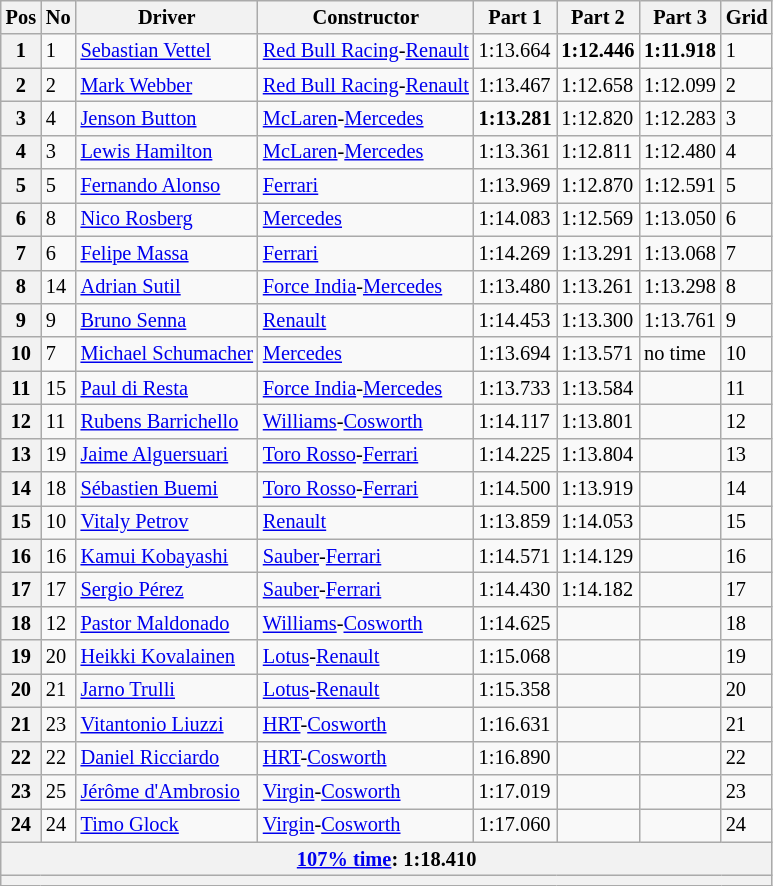<table class="wikitable sortable" style="font-size:85%">
<tr>
<th>Pos</th>
<th>No</th>
<th>Driver</th>
<th>Constructor</th>
<th>Part 1</th>
<th>Part 2</th>
<th>Part 3</th>
<th>Grid</th>
</tr>
<tr>
<th>1</th>
<td>1</td>
<td> <a href='#'>Sebastian Vettel</a></td>
<td><a href='#'>Red Bull Racing</a>-<a href='#'>Renault</a></td>
<td>1:13.664</td>
<td><strong>1:12.446</strong></td>
<td><strong>1:11.918</strong></td>
<td>1</td>
</tr>
<tr>
<th>2</th>
<td>2</td>
<td> <a href='#'>Mark Webber</a></td>
<td><a href='#'>Red Bull Racing</a>-<a href='#'>Renault</a></td>
<td>1:13.467</td>
<td>1:12.658</td>
<td>1:12.099</td>
<td>2</td>
</tr>
<tr>
<th>3</th>
<td>4</td>
<td> <a href='#'>Jenson Button</a></td>
<td><a href='#'>McLaren</a>-<a href='#'>Mercedes</a></td>
<td><strong>1:13.281</strong></td>
<td>1:12.820</td>
<td>1:12.283</td>
<td>3</td>
</tr>
<tr>
<th>4</th>
<td>3</td>
<td> <a href='#'>Lewis Hamilton</a></td>
<td><a href='#'>McLaren</a>-<a href='#'>Mercedes</a></td>
<td>1:13.361</td>
<td>1:12.811</td>
<td>1:12.480</td>
<td>4</td>
</tr>
<tr>
<th>5</th>
<td>5</td>
<td> <a href='#'>Fernando Alonso</a></td>
<td><a href='#'>Ferrari</a></td>
<td>1:13.969</td>
<td>1:12.870</td>
<td>1:12.591</td>
<td>5</td>
</tr>
<tr>
<th>6</th>
<td>8</td>
<td> <a href='#'>Nico Rosberg</a></td>
<td><a href='#'>Mercedes</a></td>
<td>1:14.083</td>
<td>1:12.569</td>
<td>1:13.050</td>
<td>6</td>
</tr>
<tr>
<th>7</th>
<td>6</td>
<td> <a href='#'>Felipe Massa</a></td>
<td><a href='#'>Ferrari</a></td>
<td>1:14.269</td>
<td>1:13.291</td>
<td>1:13.068</td>
<td>7</td>
</tr>
<tr>
<th>8</th>
<td>14</td>
<td> <a href='#'>Adrian Sutil</a></td>
<td><a href='#'>Force India</a>-<a href='#'>Mercedes</a></td>
<td>1:13.480</td>
<td>1:13.261</td>
<td>1:13.298</td>
<td>8</td>
</tr>
<tr>
<th>9</th>
<td>9</td>
<td> <a href='#'>Bruno Senna</a></td>
<td><a href='#'>Renault</a></td>
<td>1:14.453</td>
<td>1:13.300</td>
<td>1:13.761</td>
<td>9</td>
</tr>
<tr>
<th>10</th>
<td>7</td>
<td> <a href='#'>Michael Schumacher</a></td>
<td><a href='#'>Mercedes</a></td>
<td>1:13.694</td>
<td>1:13.571</td>
<td>no time</td>
<td>10</td>
</tr>
<tr>
<th>11</th>
<td>15</td>
<td> <a href='#'>Paul di Resta</a></td>
<td><a href='#'>Force India</a>-<a href='#'>Mercedes</a></td>
<td>1:13.733</td>
<td>1:13.584</td>
<td></td>
<td>11</td>
</tr>
<tr>
<th>12</th>
<td>11</td>
<td> <a href='#'>Rubens Barrichello</a></td>
<td><a href='#'>Williams</a>-<a href='#'>Cosworth</a></td>
<td>1:14.117</td>
<td>1:13.801</td>
<td></td>
<td>12</td>
</tr>
<tr>
<th>13</th>
<td>19</td>
<td> <a href='#'>Jaime Alguersuari</a></td>
<td><a href='#'>Toro Rosso</a>-<a href='#'>Ferrari</a></td>
<td>1:14.225</td>
<td>1:13.804</td>
<td></td>
<td>13</td>
</tr>
<tr>
<th>14</th>
<td>18</td>
<td> <a href='#'>Sébastien Buemi</a></td>
<td><a href='#'>Toro Rosso</a>-<a href='#'>Ferrari</a></td>
<td>1:14.500</td>
<td>1:13.919</td>
<td></td>
<td>14</td>
</tr>
<tr>
<th>15</th>
<td>10</td>
<td> <a href='#'>Vitaly Petrov</a></td>
<td><a href='#'>Renault</a></td>
<td>1:13.859</td>
<td>1:14.053</td>
<td></td>
<td>15</td>
</tr>
<tr>
<th>16</th>
<td>16</td>
<td> <a href='#'>Kamui Kobayashi</a></td>
<td><a href='#'>Sauber</a>-<a href='#'>Ferrari</a></td>
<td>1:14.571</td>
<td>1:14.129</td>
<td></td>
<td>16</td>
</tr>
<tr>
<th>17</th>
<td>17</td>
<td> <a href='#'>Sergio Pérez</a></td>
<td><a href='#'>Sauber</a>-<a href='#'>Ferrari</a></td>
<td>1:14.430</td>
<td>1:14.182</td>
<td></td>
<td>17</td>
</tr>
<tr>
<th>18</th>
<td>12</td>
<td> <a href='#'>Pastor Maldonado</a></td>
<td><a href='#'>Williams</a>-<a href='#'>Cosworth</a></td>
<td>1:14.625</td>
<td></td>
<td></td>
<td>18</td>
</tr>
<tr>
<th>19</th>
<td>20</td>
<td> <a href='#'>Heikki Kovalainen</a></td>
<td><a href='#'>Lotus</a>-<a href='#'>Renault</a></td>
<td>1:15.068</td>
<td></td>
<td></td>
<td>19</td>
</tr>
<tr>
<th>20</th>
<td>21</td>
<td> <a href='#'>Jarno Trulli</a></td>
<td><a href='#'>Lotus</a>-<a href='#'>Renault</a></td>
<td>1:15.358</td>
<td></td>
<td></td>
<td>20</td>
</tr>
<tr>
<th>21</th>
<td>23</td>
<td> <a href='#'>Vitantonio Liuzzi</a></td>
<td><a href='#'>HRT</a>-<a href='#'>Cosworth</a></td>
<td>1:16.631</td>
<td></td>
<td></td>
<td>21</td>
</tr>
<tr>
<th>22</th>
<td>22</td>
<td> <a href='#'>Daniel Ricciardo</a></td>
<td><a href='#'>HRT</a>-<a href='#'>Cosworth</a></td>
<td>1:16.890</td>
<td></td>
<td></td>
<td>22</td>
</tr>
<tr>
<th>23</th>
<td>25</td>
<td> <a href='#'>Jérôme d'Ambrosio</a></td>
<td><a href='#'>Virgin</a>-<a href='#'>Cosworth</a></td>
<td>1:17.019</td>
<td></td>
<td></td>
<td>23</td>
</tr>
<tr>
<th>24</th>
<td>24</td>
<td> <a href='#'>Timo Glock</a></td>
<td><a href='#'>Virgin</a>-<a href='#'>Cosworth</a></td>
<td>1:17.060</td>
<td></td>
<td></td>
<td>24</td>
</tr>
<tr>
<th colspan=8><a href='#'>107% time</a>: 1:18.410</th>
</tr>
<tr>
<th colspan="8"></th>
</tr>
</table>
